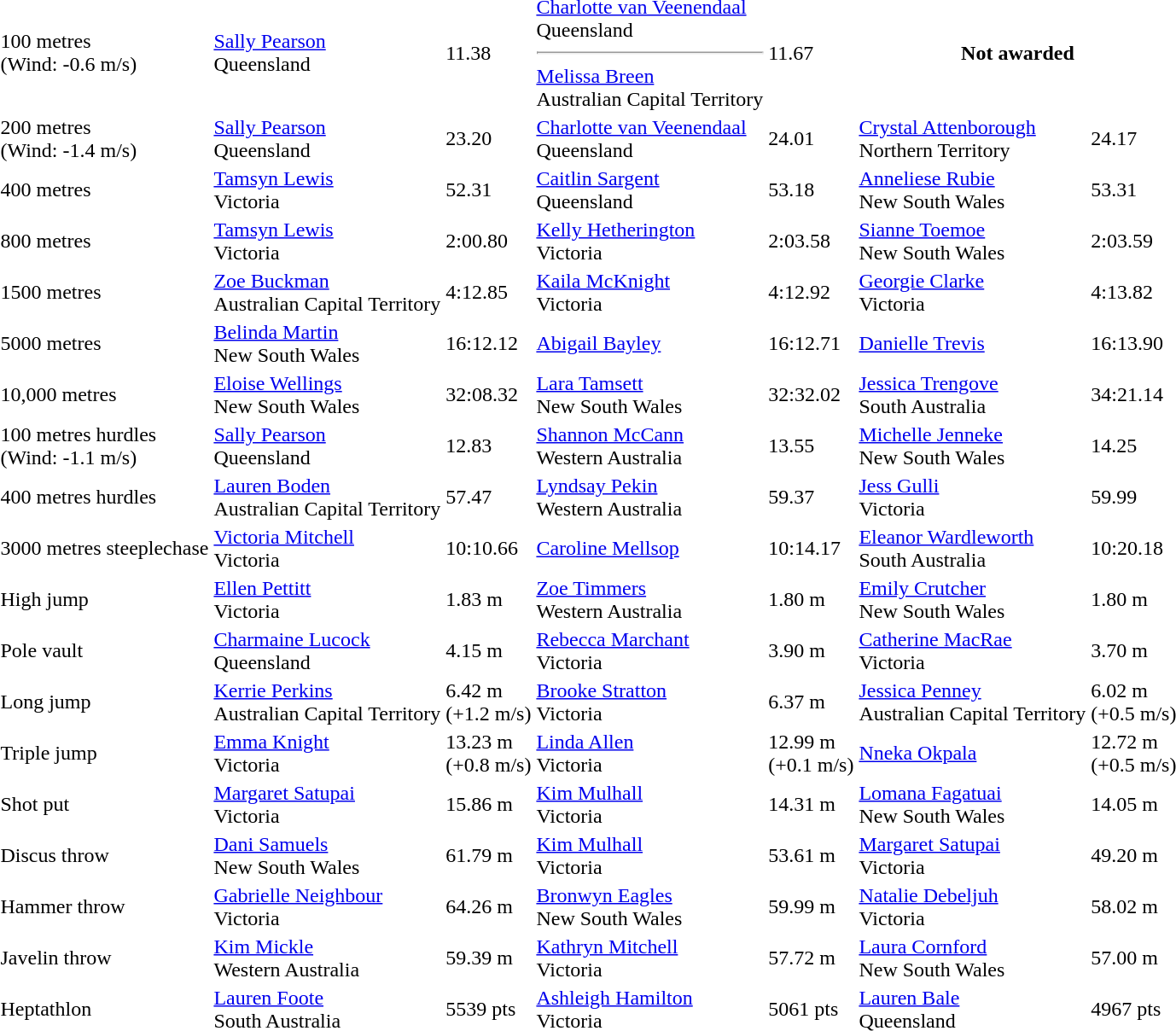<table>
<tr>
<td>100 metres<br>(Wind: -0.6 m/s)</td>
<td><a href='#'>Sally Pearson</a><br>Queensland</td>
<td>11.38</td>
<td><a href='#'>Charlotte van Veenendaal</a><br>Queensland<hr><a href='#'>Melissa Breen</a><br>Australian Capital Territory</td>
<td>11.67</td>
<th colspan=2>Not awarded</th>
</tr>
<tr>
<td>200 metres<br>(Wind: -1.4 m/s)</td>
<td><a href='#'>Sally Pearson</a><br>Queensland</td>
<td>23.20</td>
<td><a href='#'>Charlotte van Veenendaal</a><br>Queensland</td>
<td>24.01</td>
<td><a href='#'>Crystal Attenborough</a><br>Northern Territory</td>
<td>24.17</td>
</tr>
<tr>
<td>400 metres</td>
<td><a href='#'>Tamsyn Lewis</a><br>Victoria</td>
<td>52.31</td>
<td><a href='#'>Caitlin Sargent</a><br>Queensland</td>
<td>53.18</td>
<td><a href='#'>Anneliese Rubie</a><br>New South Wales</td>
<td>53.31</td>
</tr>
<tr>
<td>800 metres</td>
<td><a href='#'>Tamsyn Lewis</a><br>Victoria</td>
<td>2:00.80</td>
<td><a href='#'>Kelly Hetherington</a><br>Victoria</td>
<td>2:03.58</td>
<td><a href='#'>Sianne Toemoe</a><br>New South Wales</td>
<td>2:03.59</td>
</tr>
<tr>
<td>1500 metres</td>
<td><a href='#'>Zoe Buckman</a><br>Australian Capital Territory</td>
<td>4:12.85</td>
<td><a href='#'>Kaila McKnight</a><br>Victoria</td>
<td>4:12.92</td>
<td><a href='#'>Georgie Clarke</a><br>Victoria</td>
<td>4:13.82</td>
</tr>
<tr>
<td>5000 metres</td>
<td><a href='#'>Belinda Martin</a><br>New South Wales</td>
<td>16:12.12</td>
<td><a href='#'>Abigail Bayley</a><br></td>
<td>16:12.71</td>
<td><a href='#'>Danielle Trevis</a><br></td>
<td>16:13.90</td>
</tr>
<tr>
<td>10,000 metres</td>
<td><a href='#'>Eloise Wellings</a><br>New South Wales</td>
<td>32:08.32</td>
<td><a href='#'>Lara Tamsett</a><br>New South Wales</td>
<td>32:32.02</td>
<td><a href='#'>Jessica Trengove</a><br>South Australia</td>
<td>34:21.14</td>
</tr>
<tr>
<td>100 metres hurdles<br>(Wind: -1.1 m/s)</td>
<td><a href='#'>Sally Pearson</a><br>Queensland</td>
<td>12.83</td>
<td><a href='#'>Shannon McCann</a><br>Western Australia</td>
<td>13.55</td>
<td><a href='#'>Michelle Jenneke</a><br>New South Wales</td>
<td>14.25</td>
</tr>
<tr>
<td>400 metres hurdles</td>
<td><a href='#'>Lauren Boden</a><br>Australian Capital Territory</td>
<td>57.47</td>
<td><a href='#'>Lyndsay Pekin</a><br>Western Australia</td>
<td>59.37</td>
<td><a href='#'>Jess Gulli</a><br>Victoria</td>
<td>59.99</td>
</tr>
<tr>
<td>3000 metres steeplechase</td>
<td><a href='#'>Victoria Mitchell</a><br>Victoria</td>
<td>10:10.66</td>
<td><a href='#'>Caroline Mellsop</a><br></td>
<td>10:14.17</td>
<td><a href='#'>Eleanor Wardleworth</a><br>South Australia</td>
<td>10:20.18</td>
</tr>
<tr>
<td>High jump</td>
<td><a href='#'>Ellen Pettitt</a><br>Victoria</td>
<td>1.83 m</td>
<td><a href='#'>Zoe Timmers</a><br>Western Australia</td>
<td>1.80 m</td>
<td><a href='#'>Emily Crutcher</a><br>New South Wales</td>
<td>1.80 m</td>
</tr>
<tr>
<td>Pole vault</td>
<td><a href='#'>Charmaine Lucock</a><br>Queensland</td>
<td>4.15 m</td>
<td><a href='#'>Rebecca Marchant</a><br>Victoria</td>
<td>3.90 m</td>
<td><a href='#'>Catherine MacRae</a><br>Victoria</td>
<td>3.70 m</td>
</tr>
<tr>
<td>Long jump</td>
<td><a href='#'>Kerrie Perkins</a><br>Australian Capital Territory</td>
<td>6.42 m <br>(+1.2 m/s)</td>
<td><a href='#'>Brooke Stratton</a><br>Victoria</td>
<td>6.37 m</td>
<td><a href='#'>Jessica Penney</a><br>Australian Capital Territory</td>
<td>6.02 m <br>(+0.5 m/s)</td>
</tr>
<tr>
<td>Triple jump</td>
<td><a href='#'>Emma Knight</a><br>Victoria</td>
<td>13.23 m <br>(+0.8 m/s)</td>
<td><a href='#'>Linda Allen</a><br>Victoria</td>
<td>12.99 m <br>(+0.1 m/s)</td>
<td><a href='#'>Nneka Okpala</a><br></td>
<td>12.72 m <br>(+0.5 m/s)</td>
</tr>
<tr>
<td>Shot put</td>
<td><a href='#'>Margaret Satupai</a><br>Victoria</td>
<td>15.86 m</td>
<td><a href='#'>Kim Mulhall</a><br>Victoria</td>
<td>14.31 m</td>
<td><a href='#'>Lomana Fagatuai</a><br>New South Wales</td>
<td>14.05 m</td>
</tr>
<tr>
<td>Discus throw</td>
<td><a href='#'>Dani Samuels</a><br>New South Wales</td>
<td>61.79 m</td>
<td><a href='#'>Kim Mulhall</a><br>Victoria</td>
<td>53.61 m</td>
<td><a href='#'>Margaret Satupai</a><br>Victoria</td>
<td>49.20 m</td>
</tr>
<tr>
<td>Hammer throw</td>
<td><a href='#'>Gabrielle Neighbour</a><br>Victoria</td>
<td>64.26 m</td>
<td><a href='#'>Bronwyn Eagles</a><br>New South Wales</td>
<td>59.99 m</td>
<td><a href='#'>Natalie Debeljuh</a><br>Victoria</td>
<td>58.02 m</td>
</tr>
<tr>
<td>Javelin throw</td>
<td><a href='#'>Kim Mickle</a><br>Western Australia</td>
<td>59.39 m</td>
<td><a href='#'>Kathryn Mitchell</a><br>Victoria</td>
<td>57.72 m</td>
<td><a href='#'>Laura Cornford</a><br>New South Wales</td>
<td>57.00 m</td>
</tr>
<tr>
<td>Heptathlon</td>
<td><a href='#'>Lauren Foote</a><br>South Australia</td>
<td>5539 pts</td>
<td><a href='#'>Ashleigh Hamilton</a><br>Victoria</td>
<td>5061 pts</td>
<td><a href='#'>Lauren Bale</a><br>Queensland</td>
<td>4967 pts</td>
</tr>
<tr>
</tr>
</table>
